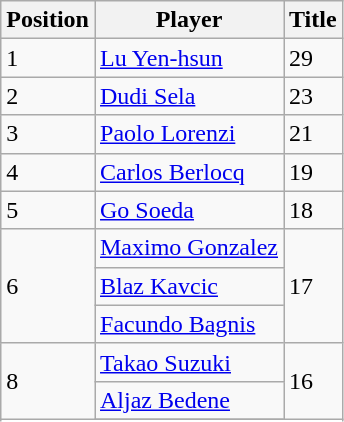<table class="wikitable">
<tr>
<th>Position</th>
<th>Player</th>
<th>Title</th>
</tr>
<tr>
<td>1</td>
<td> <a href='#'>Lu Yen-hsun</a></td>
<td>29</td>
</tr>
<tr>
<td>2</td>
<td> <a href='#'>Dudi Sela</a></td>
<td>23</td>
</tr>
<tr>
<td>3</td>
<td> <a href='#'>Paolo Lorenzi</a></td>
<td>21</td>
</tr>
<tr>
<td>4</td>
<td> <a href='#'>Carlos Berlocq</a></td>
<td>19</td>
</tr>
<tr>
<td>5</td>
<td> <a href='#'>Go Soeda</a></td>
<td>18</td>
</tr>
<tr>
<td rowspan=3>6</td>
<td> <a href='#'>Maximo Gonzalez</a></td>
<td rowspan=3>17</td>
</tr>
<tr>
<td> <a href='#'>Blaz Kavcic</a></td>
</tr>
<tr>
<td> <a href='#'>Facundo Bagnis</a></td>
</tr>
<tr>
<td rowspan=3>8</td>
<td> <a href='#'>Takao Suzuki</a></td>
<td rowspan=3>16</td>
</tr>
<tr>
<td> <a href='#'>Aljaz Bedene</a></td>
</tr>
<tr>
</tr>
</table>
